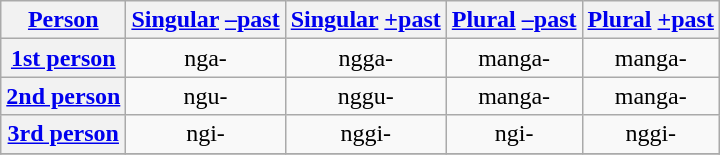<table class="wikitable" style="text-align: center;">
<tr>
<th><a href='#'>Person</a></th>
<th><a href='#'>Singular</a> <a href='#'>–past</a></th>
<th><a href='#'>Singular</a> <a href='#'>+past</a></th>
<th><a href='#'>Plural</a> <a href='#'>–past</a></th>
<th><a href='#'>Plural</a> <a href='#'>+past</a></th>
</tr>
<tr>
<th><a href='#'>1st person</a></th>
<td>nga-</td>
<td>ngga-</td>
<td>manga-</td>
<td>manga-</td>
</tr>
<tr>
<th><a href='#'>2nd person</a></th>
<td>ngu-</td>
<td>nggu-</td>
<td>manga-</td>
<td>manga-</td>
</tr>
<tr>
<th><a href='#'>3rd person</a></th>
<td>ngi-</td>
<td>nggi-</td>
<td>ngi-</td>
<td>nggi-</td>
</tr>
<tr>
</tr>
</table>
